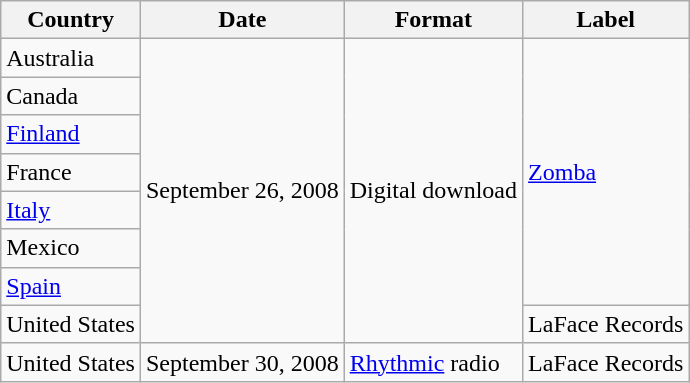<table class=wikitable>
<tr>
<th scope="col">Country</th>
<th scope="col">Date</th>
<th scope="col">Format</th>
<th scope="col">Label</th>
</tr>
<tr>
<td>Australia</td>
<td rowspan="8">September 26, 2008</td>
<td rowspan="8">Digital download</td>
<td rowspan="7"><a href='#'>Zomba</a></td>
</tr>
<tr>
<td>Canada</td>
</tr>
<tr>
<td><a href='#'>Finland</a></td>
</tr>
<tr>
<td>France</td>
</tr>
<tr>
<td><a href='#'>Italy</a></td>
</tr>
<tr>
<td>Mexico</td>
</tr>
<tr>
<td><a href='#'>Spain</a></td>
</tr>
<tr>
<td>United States</td>
<td>LaFace Records</td>
</tr>
<tr>
<td>United States</td>
<td>September 30, 2008</td>
<td><a href='#'>Rhythmic</a> radio</td>
<td>LaFace Records</td>
</tr>
</table>
